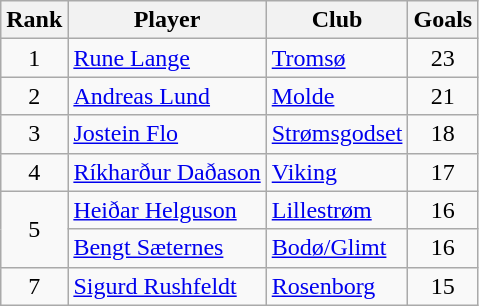<table class="wikitable" style="text-align:center">
<tr>
<th>Rank</th>
<th>Player</th>
<th>Club</th>
<th>Goals</th>
</tr>
<tr>
<td>1</td>
<td align="left"> <a href='#'>Rune Lange</a></td>
<td align="left"><a href='#'>Tromsø</a></td>
<td>23</td>
</tr>
<tr>
<td>2</td>
<td align="left"> <a href='#'>Andreas Lund</a></td>
<td align="left"><a href='#'>Molde</a></td>
<td>21</td>
</tr>
<tr>
<td>3</td>
<td align="left"> <a href='#'>Jostein Flo</a></td>
<td align="left"><a href='#'>Strømsgodset</a></td>
<td>18</td>
</tr>
<tr>
<td>4</td>
<td align="left"> <a href='#'>Ríkharður Daðason</a></td>
<td align="left"><a href='#'>Viking</a></td>
<td>17</td>
</tr>
<tr>
<td rowspan="2">5</td>
<td align="left"> <a href='#'>Heiðar Helguson</a></td>
<td align="left"><a href='#'>Lillestrøm</a></td>
<td>16</td>
</tr>
<tr>
<td align="left"> <a href='#'>Bengt Sæternes</a></td>
<td align="left"><a href='#'>Bodø/Glimt</a></td>
<td>16</td>
</tr>
<tr>
<td>7</td>
<td align="left"> <a href='#'>Sigurd Rushfeldt</a></td>
<td align="left"><a href='#'>Rosenborg</a></td>
<td>15</td>
</tr>
</table>
